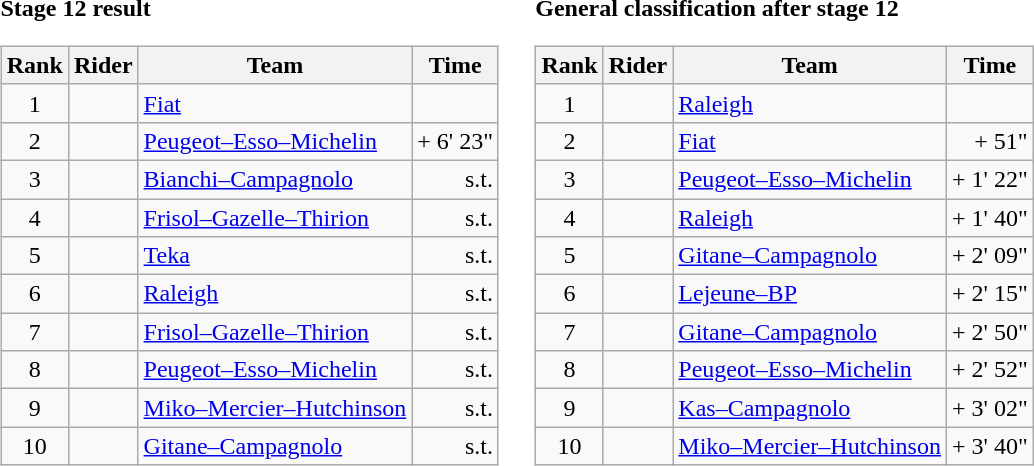<table>
<tr>
<td><strong>Stage 12 result</strong><br><table class="wikitable">
<tr>
<th scope="col">Rank</th>
<th scope="col">Rider</th>
<th scope="col">Team</th>
<th scope="col">Time</th>
</tr>
<tr>
<td style="text-align:center;">1</td>
<td></td>
<td><a href='#'>Fiat</a></td>
<td style="text-align:right;"></td>
</tr>
<tr>
<td style="text-align:center;">2</td>
<td></td>
<td><a href='#'>Peugeot–Esso–Michelin</a></td>
<td style="text-align:right;">+ 6' 23"</td>
</tr>
<tr>
<td style="text-align:center;">3</td>
<td></td>
<td><a href='#'>Bianchi–Campagnolo</a></td>
<td style="text-align:right;">s.t.</td>
</tr>
<tr>
<td style="text-align:center;">4</td>
<td></td>
<td><a href='#'>Frisol–Gazelle–Thirion</a></td>
<td style="text-align:right;">s.t.</td>
</tr>
<tr>
<td style="text-align:center;">5</td>
<td></td>
<td><a href='#'>Teka</a></td>
<td style="text-align:right;">s.t.</td>
</tr>
<tr>
<td style="text-align:center;">6</td>
<td></td>
<td><a href='#'>Raleigh</a></td>
<td style="text-align:right;">s.t.</td>
</tr>
<tr>
<td style="text-align:center;">7</td>
<td></td>
<td><a href='#'>Frisol–Gazelle–Thirion</a></td>
<td style="text-align:right;">s.t.</td>
</tr>
<tr>
<td style="text-align:center;">8</td>
<td></td>
<td><a href='#'>Peugeot–Esso–Michelin</a></td>
<td style="text-align:right;">s.t.</td>
</tr>
<tr>
<td style="text-align:center;">9</td>
<td></td>
<td><a href='#'>Miko–Mercier–Hutchinson</a></td>
<td style="text-align:right;">s.t.</td>
</tr>
<tr>
<td style="text-align:center;">10</td>
<td></td>
<td><a href='#'>Gitane–Campagnolo</a></td>
<td style="text-align:right;">s.t.</td>
</tr>
</table>
</td>
<td></td>
<td><strong>General classification after stage 12</strong><br><table class="wikitable">
<tr>
<th scope="col">Rank</th>
<th scope="col">Rider</th>
<th scope="col">Team</th>
<th scope="col">Time</th>
</tr>
<tr>
<td style="text-align:center;">1</td>
<td> </td>
<td><a href='#'>Raleigh</a></td>
<td style="text-align:right;"></td>
</tr>
<tr>
<td style="text-align:center;">2</td>
<td></td>
<td><a href='#'>Fiat</a></td>
<td style="text-align:right;">+ 51"</td>
</tr>
<tr>
<td style="text-align:center;">3</td>
<td></td>
<td><a href='#'>Peugeot–Esso–Michelin</a></td>
<td style="text-align:right;">+ 1' 22"</td>
</tr>
<tr>
<td style="text-align:center;">4</td>
<td></td>
<td><a href='#'>Raleigh</a></td>
<td style="text-align:right;">+ 1' 40"</td>
</tr>
<tr>
<td style="text-align:center;">5</td>
<td></td>
<td><a href='#'>Gitane–Campagnolo</a></td>
<td style="text-align:right;">+ 2' 09"</td>
</tr>
<tr>
<td style="text-align:center;">6</td>
<td></td>
<td><a href='#'>Lejeune–BP</a></td>
<td style="text-align:right;">+ 2' 15"</td>
</tr>
<tr>
<td style="text-align:center;">7</td>
<td></td>
<td><a href='#'>Gitane–Campagnolo</a></td>
<td style="text-align:right;">+ 2' 50"</td>
</tr>
<tr>
<td style="text-align:center;">8</td>
<td></td>
<td><a href='#'>Peugeot–Esso–Michelin</a></td>
<td style="text-align:right;">+ 2' 52"</td>
</tr>
<tr>
<td style="text-align:center;">9</td>
<td></td>
<td><a href='#'>Kas–Campagnolo</a></td>
<td style="text-align:right;">+ 3' 02"</td>
</tr>
<tr>
<td style="text-align:center;">10</td>
<td></td>
<td><a href='#'>Miko–Mercier–Hutchinson</a></td>
<td style="text-align:right;">+ 3' 40"</td>
</tr>
</table>
</td>
</tr>
</table>
